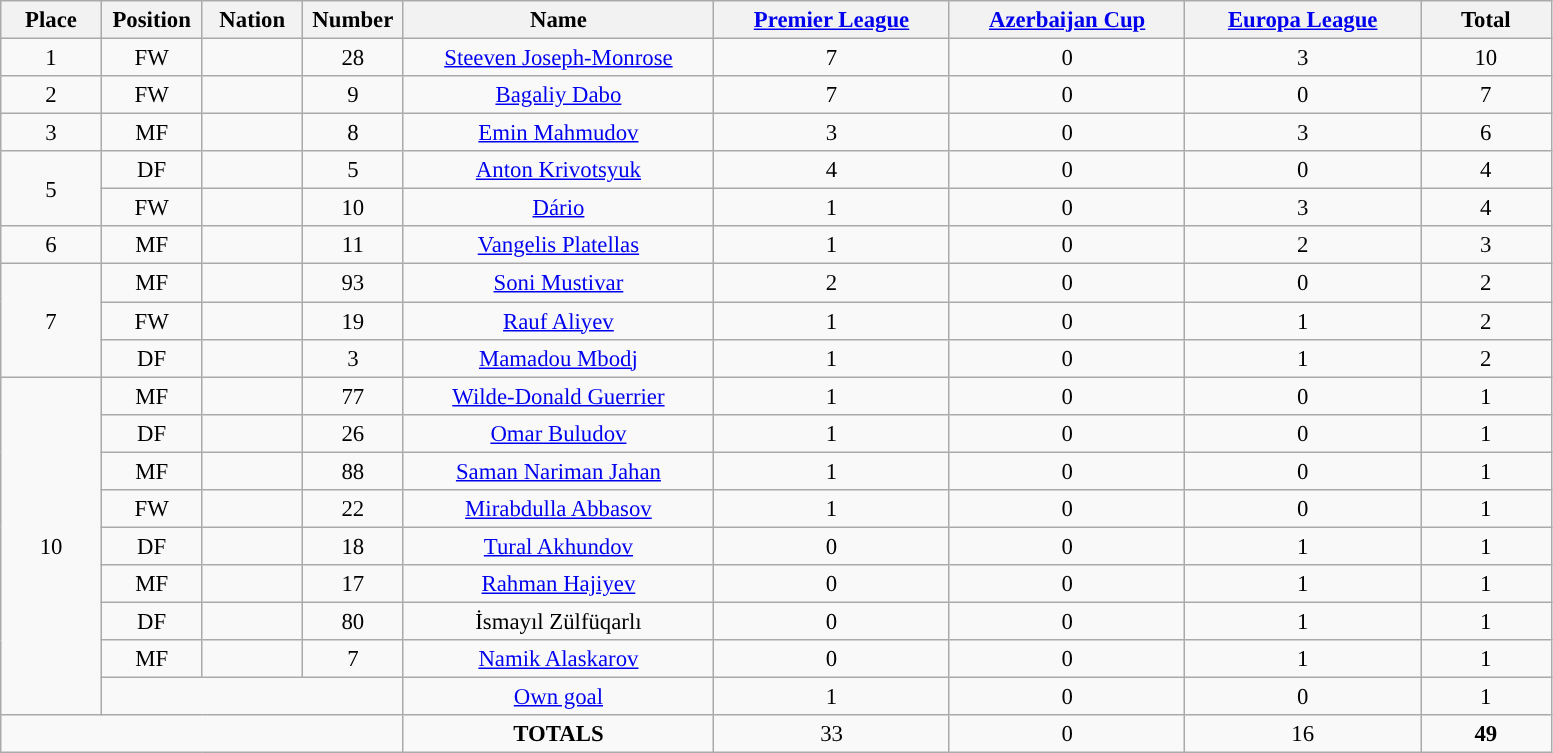<table class="wikitable" style="font-size: 95%; text-align: center;">
<tr>
<th width=60>Place</th>
<th width=60>Position</th>
<th width=60>Nation</th>
<th width=60>Number</th>
<th width=200>Name</th>
<th width=150><a href='#'>Premier League</a></th>
<th width=150><a href='#'>Azerbaijan Cup</a></th>
<th width=150><a href='#'>Europa League</a></th>
<th width=80>Total</th>
</tr>
<tr>
<td>1</td>
<td>FW</td>
<td></td>
<td>28</td>
<td><a href='#'>Steeven Joseph-Monrose</a></td>
<td>7</td>
<td>0</td>
<td>3</td>
<td>10</td>
</tr>
<tr>
<td>2</td>
<td>FW</td>
<td></td>
<td>9</td>
<td><a href='#'>Bagaliy Dabo</a></td>
<td>7</td>
<td>0</td>
<td>0</td>
<td>7</td>
</tr>
<tr>
<td>3</td>
<td>MF</td>
<td></td>
<td>8</td>
<td><a href='#'>Emin Mahmudov</a></td>
<td>3</td>
<td>0</td>
<td>3</td>
<td>6</td>
</tr>
<tr>
<td rowspan="2">5</td>
<td>DF</td>
<td></td>
<td>5</td>
<td><a href='#'>Anton Krivotsyuk</a></td>
<td>4</td>
<td>0</td>
<td>0</td>
<td>4</td>
</tr>
<tr>
<td>FW</td>
<td></td>
<td>10</td>
<td><a href='#'>Dário</a></td>
<td>1</td>
<td>0</td>
<td>3</td>
<td>4</td>
</tr>
<tr>
<td>6</td>
<td>MF</td>
<td></td>
<td>11</td>
<td><a href='#'>Vangelis Platellas</a></td>
<td>1</td>
<td>0</td>
<td>2</td>
<td>3</td>
</tr>
<tr>
<td rowspan="3">7</td>
<td>MF</td>
<td></td>
<td>93</td>
<td><a href='#'>Soni Mustivar</a></td>
<td>2</td>
<td>0</td>
<td>0</td>
<td>2</td>
</tr>
<tr>
<td>FW</td>
<td></td>
<td>19</td>
<td><a href='#'>Rauf Aliyev</a></td>
<td>1</td>
<td>0</td>
<td>1</td>
<td>2</td>
</tr>
<tr>
<td>DF</td>
<td></td>
<td>3</td>
<td><a href='#'>Mamadou Mbodj</a></td>
<td>1</td>
<td>0</td>
<td>1</td>
<td>2</td>
</tr>
<tr>
<td rowspan="9">10</td>
<td>MF</td>
<td></td>
<td>77</td>
<td><a href='#'>Wilde-Donald Guerrier</a></td>
<td>1</td>
<td>0</td>
<td>0</td>
<td>1</td>
</tr>
<tr>
<td>DF</td>
<td></td>
<td>26</td>
<td><a href='#'>Omar Buludov</a></td>
<td>1</td>
<td>0</td>
<td>0</td>
<td>1</td>
</tr>
<tr>
<td>MF</td>
<td></td>
<td>88</td>
<td><a href='#'>Saman Nariman Jahan</a></td>
<td>1</td>
<td>0</td>
<td>0</td>
<td>1</td>
</tr>
<tr>
<td>FW</td>
<td></td>
<td>22</td>
<td><a href='#'>Mirabdulla Abbasov</a></td>
<td>1</td>
<td>0</td>
<td>0</td>
<td>1</td>
</tr>
<tr>
<td>DF</td>
<td></td>
<td>18</td>
<td><a href='#'>Tural Akhundov</a></td>
<td>0</td>
<td>0</td>
<td>1</td>
<td>1</td>
</tr>
<tr>
<td>MF</td>
<td></td>
<td>17</td>
<td><a href='#'>Rahman Hajiyev</a></td>
<td>0</td>
<td>0</td>
<td>1</td>
<td>1</td>
</tr>
<tr>
<td>DF</td>
<td></td>
<td>80</td>
<td>İsmayıl Zülfüqarlı</td>
<td>0</td>
<td>0</td>
<td>1</td>
<td>1</td>
</tr>
<tr>
<td>MF</td>
<td></td>
<td>7</td>
<td><a href='#'>Namik Alaskarov</a></td>
<td>0</td>
<td>0</td>
<td>1</td>
<td>1</td>
</tr>
<tr>
<td colspan="3"></td>
<td><a href='#'>Own goal</a></td>
<td>1</td>
<td>0</td>
<td>0</td>
<td>1</td>
</tr>
<tr>
<td colspan="4"></td>
<td><strong>TOTALS</strong></td>
<td>33</td>
<td>0</td>
<td>16</td>
<td><strong>49</strong></td>
</tr>
</table>
